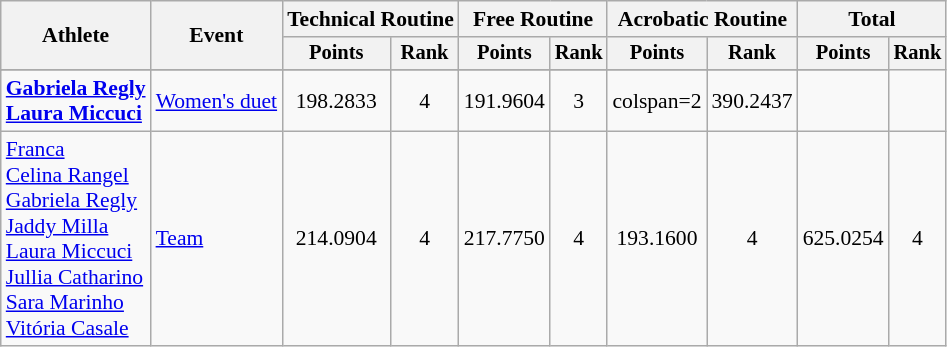<table class=wikitable style="font-size:90%">
<tr>
<th rowspan="2">Athlete</th>
<th rowspan="2">Event</th>
<th colspan="2">Technical Routine</th>
<th colspan="2">Free Routine</th>
<th colspan="2">Acrobatic Routine</th>
<th colspan="2">Total</th>
</tr>
<tr style=font-size:95%>
<th>Points</th>
<th>Rank</th>
<th>Points</th>
<th>Rank</th>
<th>Points</th>
<th>Rank</th>
<th>Points</th>
<th>Rank</th>
</tr>
<tr>
</tr>
<tr align=center>
<td align=left><strong><a href='#'>Gabriela Regly</a><br><a href='#'>Laura Miccuci</a></strong></td>
<td align=left><a href='#'>Women's duet</a></td>
<td>198.2833</td>
<td>4</td>
<td>191.9604</td>
<td>3</td>
<td>colspan=2 </td>
<td>390.2437</td>
<td></td>
</tr>
<tr align=center>
<td align=left><a href='#'> Franca</a><br><a href='#'>Celina Rangel</a><br><a href='#'>Gabriela Regly</a><br><a href='#'>Jaddy Milla</a><br><a href='#'>Laura Miccuci</a><br><a href='#'>Jullia Catharino</a><br><a href='#'>Sara Marinho</a><br><a href='#'>Vitória Casale</a></td>
<td align=left><a href='#'>Team</a></td>
<td>214.0904</td>
<td>4</td>
<td>217.7750</td>
<td>4</td>
<td>193.1600</td>
<td>4</td>
<td>625.0254</td>
<td>4</td>
</tr>
</table>
